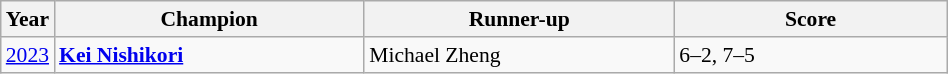<table class="wikitable" style="font-size:90%">
<tr>
<th>Year</th>
<th width="200">Champion</th>
<th width="200">Runner-up</th>
<th width="175">Score</th>
</tr>
<tr>
<td><a href='#'>2023</a></td>
<td> <strong><a href='#'>Kei Nishikori</a></strong></td>
<td> Michael Zheng</td>
<td>6–2, 7–5</td>
</tr>
</table>
